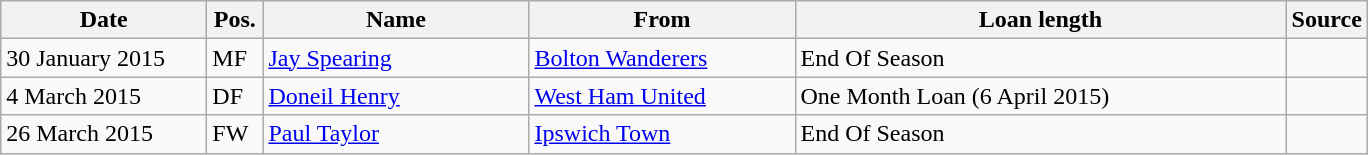<table class="wikitable">
<tr>
<th width= 130>Date</th>
<th width= 30>Pos.</th>
<th width= 170>Name</th>
<th width= 170>From</th>
<th width= 320>Loan length</th>
<th width= 30>Source</th>
</tr>
<tr>
<td>30 January 2015</td>
<td>MF</td>
<td> <a href='#'>Jay Spearing</a></td>
<td> <a href='#'>Bolton Wanderers</a></td>
<td>End Of Season</td>
<td></td>
</tr>
<tr>
<td>4 March 2015</td>
<td>DF</td>
<td> <a href='#'>Doneil Henry</a></td>
<td> <a href='#'>West Ham United</a></td>
<td>One Month Loan (6 April 2015)</td>
<td></td>
</tr>
<tr>
<td>26 March 2015</td>
<td>FW</td>
<td> <a href='#'>Paul Taylor</a></td>
<td> <a href='#'>Ipswich Town</a></td>
<td>End Of Season</td>
<td></td>
</tr>
</table>
